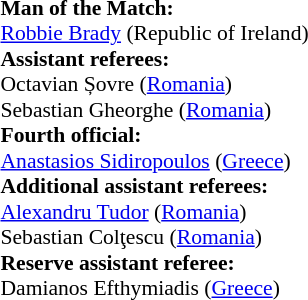<table style="width:100%; font-size:90%;">
<tr>
<td><br><strong>Man of the Match:</strong>
<br><a href='#'>Robbie Brady</a> (Republic of Ireland)<br><strong>Assistant referees:</strong>
<br>Octavian Șovre (<a href='#'>Romania</a>)
<br>Sebastian Gheorghe (<a href='#'>Romania</a>)
<br><strong>Fourth official:</strong>
<br><a href='#'>Anastasios Sidiropoulos</a> (<a href='#'>Greece</a>)
<br><strong>Additional assistant referees:</strong>
<br><a href='#'>Alexandru Tudor</a> (<a href='#'>Romania</a>)
<br>Sebastian Colţescu (<a href='#'>Romania</a>)
<br><strong>Reserve assistant referee:</strong>
<br>Damianos Efthymiadis (<a href='#'>Greece</a>)</td>
</tr>
</table>
